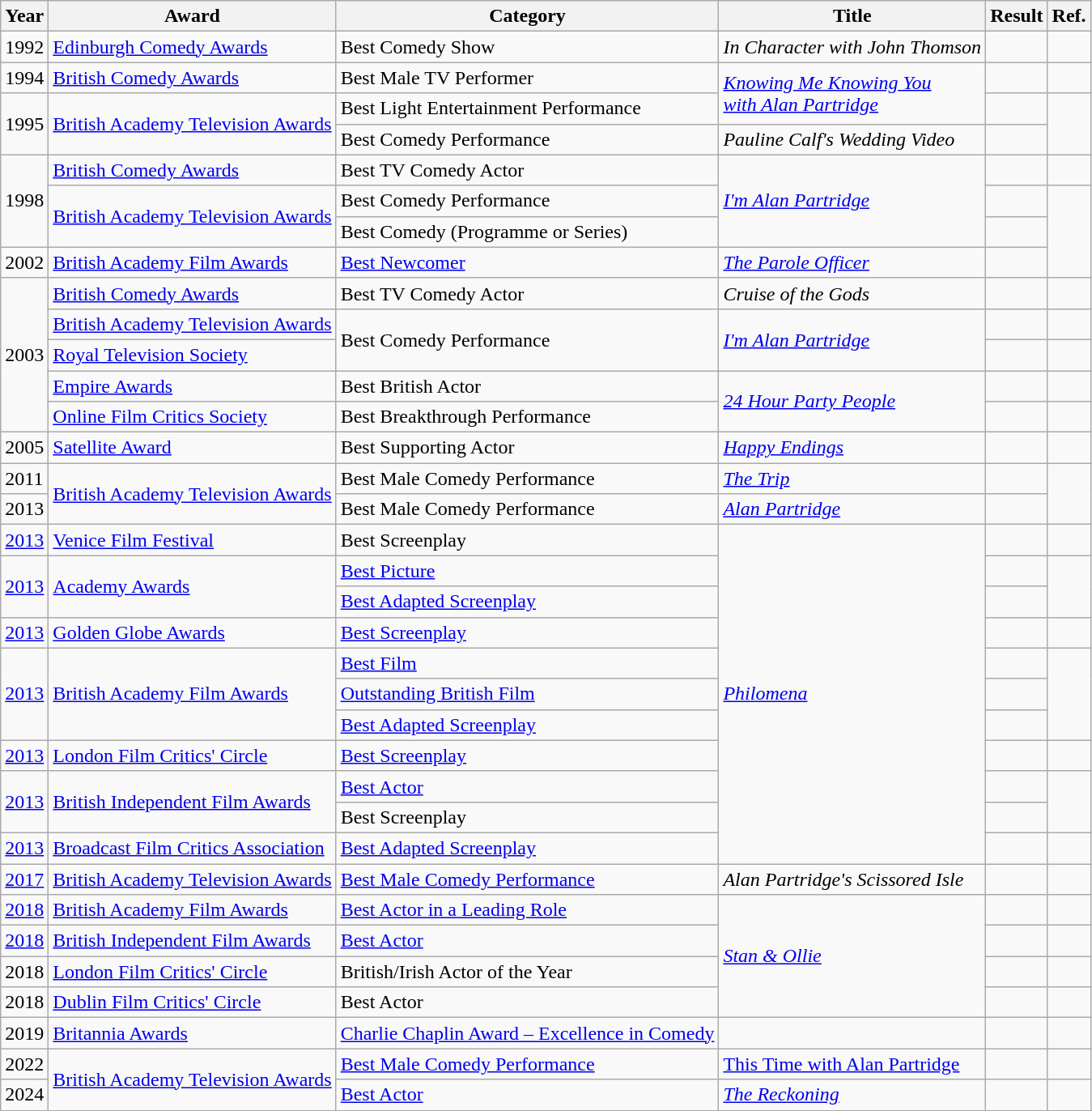<table class="wikitable sortable">
<tr>
<th>Year</th>
<th>Award</th>
<th>Category</th>
<th>Title</th>
<th>Result</th>
<th class=unsortable>Ref.</th>
</tr>
<tr>
<td>1992</td>
<td><a href='#'>Edinburgh Comedy Awards</a></td>
<td>Best Comedy Show</td>
<td><em>In Character with John Thomson</em></td>
<td></td>
<td></td>
</tr>
<tr>
<td>1994</td>
<td><a href='#'>British Comedy Awards</a></td>
<td>Best Male TV Performer</td>
<td rowspan=2><em><a href='#'>Knowing Me Knowing You <br> with Alan Partridge</a></em></td>
<td></td>
<td></td>
</tr>
<tr>
<td rowspan=2>1995</td>
<td rowspan=2><a href='#'>British Academy Television Awards</a></td>
<td>Best Light Entertainment Performance</td>
<td></td>
<td rowspan=2></td>
</tr>
<tr>
<td>Best Comedy Performance</td>
<td><em>Pauline Calf's Wedding Video</em></td>
<td></td>
</tr>
<tr>
<td rowspan=3>1998</td>
<td><a href='#'>British Comedy Awards</a></td>
<td>Best TV Comedy Actor</td>
<td rowspan=3><em><a href='#'>I'm Alan Partridge</a></em></td>
<td></td>
<td></td>
</tr>
<tr>
<td rowspan="2"><a href='#'>British Academy Television Awards</a></td>
<td>Best Comedy Performance</td>
<td></td>
<td rowspan=3></td>
</tr>
<tr>
<td>Best Comedy (Programme or Series)</td>
<td></td>
</tr>
<tr>
<td>2002</td>
<td><a href='#'>British Academy Film Awards</a></td>
<td><a href='#'>Best Newcomer</a></td>
<td><em><a href='#'>The Parole Officer</a></em></td>
<td></td>
</tr>
<tr>
<td rowspan=5>2003</td>
<td><a href='#'>British Comedy Awards</a></td>
<td>Best TV Comedy Actor</td>
<td><em>Cruise of the Gods</em></td>
<td></td>
<td></td>
</tr>
<tr>
<td><a href='#'>British Academy Television Awards</a></td>
<td rowspan=2>Best Comedy Performance</td>
<td rowspan=2><em><a href='#'>I'm Alan Partridge</a></em></td>
<td></td>
<td></td>
</tr>
<tr>
<td><a href='#'>Royal Television Society</a></td>
<td></td>
<td></td>
</tr>
<tr>
<td><a href='#'>Empire Awards</a></td>
<td>Best British Actor</td>
<td rowspan=2><em><a href='#'>24 Hour Party People</a></em></td>
<td></td>
<td></td>
</tr>
<tr>
<td><a href='#'>Online Film Critics Society</a></td>
<td>Best Breakthrough Performance</td>
<td></td>
<td></td>
</tr>
<tr>
<td>2005</td>
<td><a href='#'>Satellite Award</a></td>
<td>Best Supporting Actor</td>
<td><em><a href='#'>Happy Endings</a></em></td>
<td></td>
<td></td>
</tr>
<tr>
<td>2011</td>
<td rowspan=2><a href='#'>British Academy Television Awards</a></td>
<td>Best Male Comedy Performance</td>
<td><em><a href='#'>The Trip</a></em></td>
<td></td>
<td rowspan=2></td>
</tr>
<tr>
<td>2013</td>
<td>Best Male Comedy Performance</td>
<td><em><a href='#'>Alan Partridge</a></em></td>
<td></td>
</tr>
<tr>
<td><a href='#'>2013</a></td>
<td><a href='#'>Venice Film Festival</a></td>
<td>Best Screenplay</td>
<td rowspan=11><em><a href='#'>Philomena</a></em></td>
<td></td>
<td></td>
</tr>
<tr>
<td rowspan=2><a href='#'>2013</a></td>
<td rowspan=2><a href='#'>Academy Awards</a></td>
<td><a href='#'>Best Picture</a></td>
<td></td>
<td rowspan=2></td>
</tr>
<tr>
<td><a href='#'>Best Adapted Screenplay</a></td>
<td></td>
</tr>
<tr>
<td><a href='#'>2013</a></td>
<td><a href='#'>Golden Globe Awards</a></td>
<td><a href='#'>Best Screenplay</a></td>
<td></td>
<td></td>
</tr>
<tr>
<td rowspan=3><a href='#'>2013</a></td>
<td rowspan=3><a href='#'>British Academy Film Awards</a></td>
<td><a href='#'>Best Film</a></td>
<td></td>
<td rowspan=3></td>
</tr>
<tr>
<td><a href='#'>Outstanding British Film</a></td>
<td></td>
</tr>
<tr>
<td><a href='#'>Best Adapted Screenplay</a></td>
<td></td>
</tr>
<tr>
<td><a href='#'>2013</a></td>
<td><a href='#'>London Film Critics' Circle</a></td>
<td><a href='#'>Best Screenplay</a></td>
<td></td>
<td></td>
</tr>
<tr>
<td rowspan=2><a href='#'>2013</a></td>
<td rowspan=2><a href='#'>British Independent Film Awards</a></td>
<td><a href='#'>Best Actor</a></td>
<td></td>
<td rowspan=2></td>
</tr>
<tr>
<td>Best Screenplay</td>
<td></td>
</tr>
<tr>
<td><a href='#'>2013</a></td>
<td><a href='#'>Broadcast Film Critics Association</a></td>
<td><a href='#'>Best Adapted Screenplay</a></td>
<td></td>
<td></td>
</tr>
<tr>
<td><a href='#'>2017</a></td>
<td><a href='#'>British Academy Television Awards</a></td>
<td><a href='#'>Best Male Comedy Performance</a></td>
<td><em>Alan Partridge's Scissored Isle</em></td>
<td></td>
<td></td>
</tr>
<tr>
<td><a href='#'>2018</a></td>
<td><a href='#'>British Academy Film Awards</a></td>
<td><a href='#'>Best Actor in a Leading Role</a></td>
<td rowspan=4><em><a href='#'>Stan & Ollie</a></em></td>
<td></td>
<td></td>
</tr>
<tr>
<td><a href='#'>2018</a></td>
<td><a href='#'>British Independent Film Awards</a></td>
<td><a href='#'>Best Actor</a></td>
<td></td>
<td></td>
</tr>
<tr>
<td>2018</td>
<td><a href='#'>London Film Critics' Circle</a></td>
<td>British/Irish Actor of the Year</td>
<td></td>
<td></td>
</tr>
<tr>
<td>2018</td>
<td><a href='#'>Dublin Film Critics' Circle</a></td>
<td>Best Actor</td>
<td></td>
<td></td>
</tr>
<tr>
<td>2019</td>
<td><a href='#'>Britannia Awards</a></td>
<td><a href='#'>Charlie Chaplin Award – Excellence in Comedy</a></td>
<td></td>
<td></td>
<td></td>
</tr>
<tr>
<td>2022</td>
<td rowspan="2"><a href='#'>British Academy Television Awards</a></td>
<td><a href='#'>Best Male Comedy Performance</a></td>
<td><a href='#'>This Time with Alan Partridge</a></td>
<td></td>
<td></td>
</tr>
<tr>
<td>2024</td>
<td><a href='#'>Best Actor</a></td>
<td><em><a href='#'>The Reckoning</a></em></td>
<td></td>
<td></td>
</tr>
<tr>
</tr>
<tr>
</tr>
</table>
